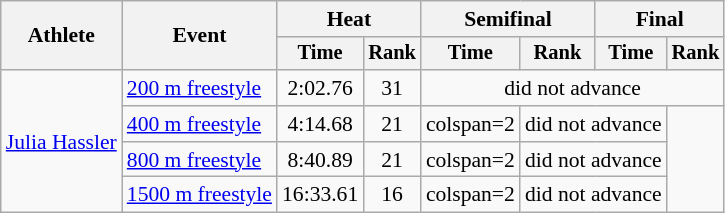<table class=wikitable style="font-size:90%">
<tr>
<th rowspan="2">Athlete</th>
<th rowspan="2">Event</th>
<th colspan="2">Heat</th>
<th colspan="2">Semifinal</th>
<th colspan="2">Final</th>
</tr>
<tr style="font-size:95%">
<th>Time</th>
<th>Rank</th>
<th>Time</th>
<th>Rank</th>
<th>Time</th>
<th>Rank</th>
</tr>
<tr align=center>
<td align=left rowspan=4><a href='#'>Julia Hassler</a></td>
<td align=left><a href='#'>200 m freestyle</a></td>
<td>2:02.76</td>
<td>31</td>
<td colspan=4>did not advance</td>
</tr>
<tr align=center>
<td align=left><a href='#'>400 m freestyle</a></td>
<td>4:14.68</td>
<td>21</td>
<td>colspan=2 </td>
<td colspan=2>did not advance</td>
</tr>
<tr align=center>
<td align=left><a href='#'>800 m freestyle</a></td>
<td>8:40.89</td>
<td>21</td>
<td>colspan=2 </td>
<td colspan=2>did not advance</td>
</tr>
<tr align=center>
<td align=left><a href='#'>1500 m freestyle</a></td>
<td>16:33.61</td>
<td>16</td>
<td>colspan=2 </td>
<td colspan=2>did not advance</td>
</tr>
</table>
